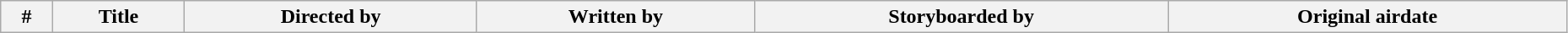<table class="wikitable" width="98%">
<tr>
<th>#</th>
<th>Title</th>
<th>Directed by</th>
<th>Written by</th>
<th>Storyboarded by</th>
<th>Original airdate<br>




</th>
</tr>
</table>
